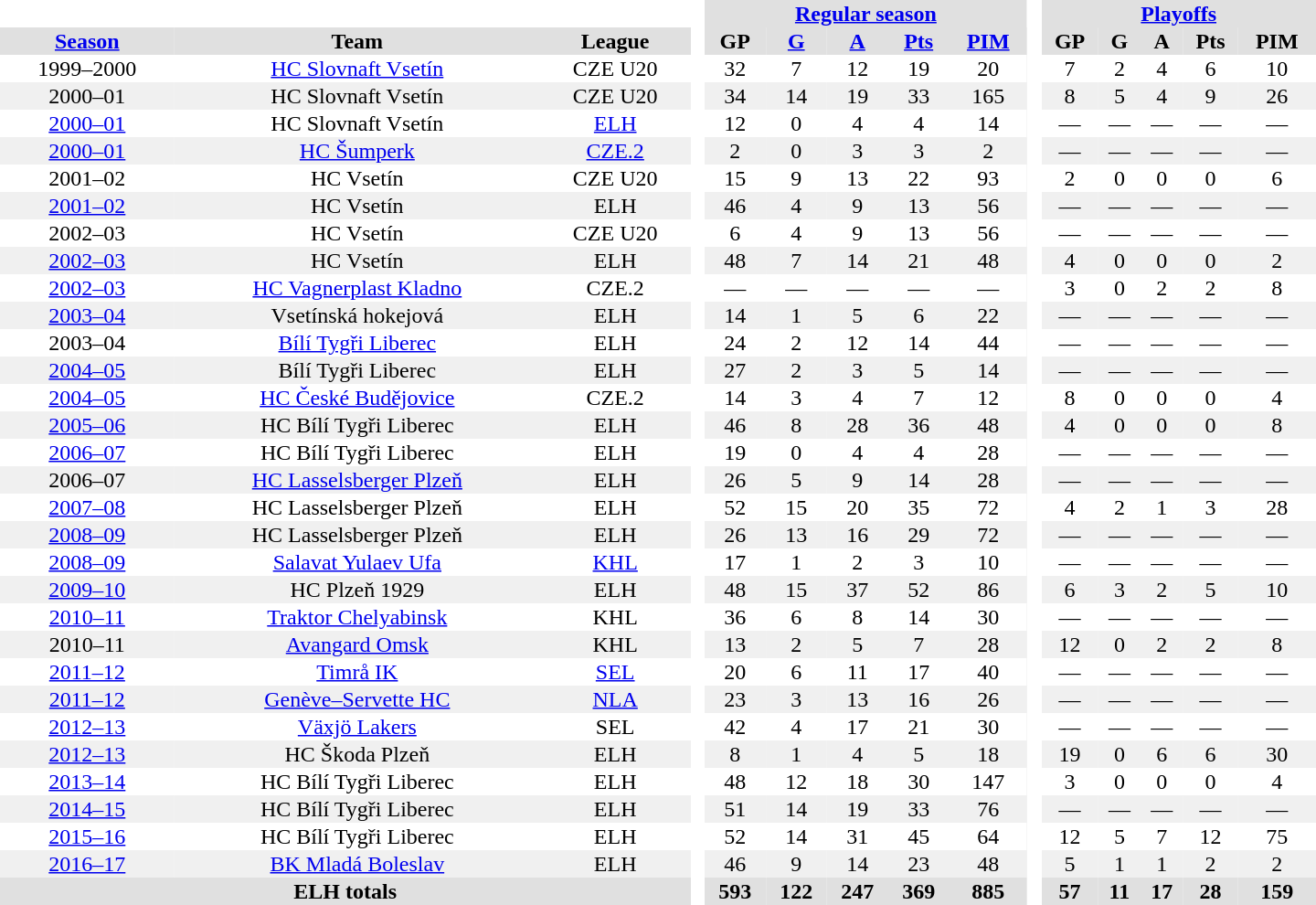<table border="0" cellpadding="1" cellspacing="0" style="text-align:center; width:60em">
<tr bgcolor="#e0e0e0">
<th colspan="3" bgcolor="#ffffff"> </th>
<th rowspan="99" bgcolor="#ffffff"> </th>
<th colspan="5"><a href='#'>Regular season</a></th>
<th rowspan="99" bgcolor="#ffffff"> </th>
<th colspan="5"><a href='#'>Playoffs</a></th>
</tr>
<tr bgcolor="#e0e0e0">
<th><a href='#'>Season</a></th>
<th>Team</th>
<th>League</th>
<th>GP</th>
<th><a href='#'>G</a></th>
<th><a href='#'>A</a></th>
<th><a href='#'>Pts</a></th>
<th><a href='#'>PIM</a></th>
<th>GP</th>
<th>G</th>
<th>A</th>
<th>Pts</th>
<th>PIM</th>
</tr>
<tr>
<td>1999–2000</td>
<td><a href='#'>HC Slovnaft Vsetín</a></td>
<td>CZE U20</td>
<td>32</td>
<td>7</td>
<td>12</td>
<td>19</td>
<td>20</td>
<td>7</td>
<td>2</td>
<td>4</td>
<td>6</td>
<td>10</td>
</tr>
<tr bgcolor="#f0f0f0">
<td>2000–01</td>
<td>HC Slovnaft Vsetín</td>
<td>CZE U20</td>
<td>34</td>
<td>14</td>
<td>19</td>
<td>33</td>
<td>165</td>
<td>8</td>
<td>5</td>
<td>4</td>
<td>9</td>
<td>26</td>
</tr>
<tr>
<td><a href='#'>2000–01</a></td>
<td>HC Slovnaft Vsetín</td>
<td><a href='#'>ELH</a></td>
<td>12</td>
<td>0</td>
<td>4</td>
<td>4</td>
<td>14</td>
<td>—</td>
<td>—</td>
<td>—</td>
<td>—</td>
<td>—</td>
</tr>
<tr bgcolor="#f0f0f0">
<td><a href='#'>2000–01</a></td>
<td><a href='#'>HC Šumperk</a></td>
<td><a href='#'>CZE.2</a></td>
<td>2</td>
<td>0</td>
<td>3</td>
<td>3</td>
<td>2</td>
<td>—</td>
<td>—</td>
<td>—</td>
<td>—</td>
<td>—</td>
</tr>
<tr>
<td>2001–02</td>
<td>HC Vsetín</td>
<td>CZE U20</td>
<td>15</td>
<td>9</td>
<td>13</td>
<td>22</td>
<td>93</td>
<td>2</td>
<td>0</td>
<td>0</td>
<td>0</td>
<td>6</td>
</tr>
<tr bgcolor="#f0f0f0">
<td><a href='#'>2001–02</a></td>
<td>HC Vsetín</td>
<td>ELH</td>
<td>46</td>
<td>4</td>
<td>9</td>
<td>13</td>
<td>56</td>
<td>—</td>
<td>—</td>
<td>—</td>
<td>—</td>
<td>—</td>
</tr>
<tr>
<td>2002–03</td>
<td>HC Vsetín</td>
<td>CZE U20</td>
<td>6</td>
<td>4</td>
<td>9</td>
<td>13</td>
<td>56</td>
<td>—</td>
<td>—</td>
<td>—</td>
<td>—</td>
<td>—</td>
</tr>
<tr bgcolor="#f0f0f0">
<td><a href='#'>2002–03</a></td>
<td>HC Vsetín</td>
<td>ELH</td>
<td>48</td>
<td>7</td>
<td>14</td>
<td>21</td>
<td>48</td>
<td>4</td>
<td>0</td>
<td>0</td>
<td>0</td>
<td>2</td>
</tr>
<tr>
<td><a href='#'>2002–03</a></td>
<td><a href='#'>HC Vagnerplast Kladno</a></td>
<td>CZE.2</td>
<td>—</td>
<td>—</td>
<td>—</td>
<td>—</td>
<td>—</td>
<td>3</td>
<td>0</td>
<td>2</td>
<td>2</td>
<td>8</td>
</tr>
<tr bgcolor="#f0f0f0">
<td><a href='#'>2003–04</a></td>
<td>Vsetínská hokejová</td>
<td>ELH</td>
<td>14</td>
<td>1</td>
<td>5</td>
<td>6</td>
<td>22</td>
<td>—</td>
<td>—</td>
<td>—</td>
<td>—</td>
<td>—</td>
</tr>
<tr>
<td>2003–04</td>
<td><a href='#'>Bílí Tygři Liberec</a></td>
<td>ELH</td>
<td>24</td>
<td>2</td>
<td>12</td>
<td>14</td>
<td>44</td>
<td>—</td>
<td>—</td>
<td>—</td>
<td>—</td>
<td>—</td>
</tr>
<tr bgcolor="#f0f0f0">
<td><a href='#'>2004–05</a></td>
<td>Bílí Tygři Liberec</td>
<td>ELH</td>
<td>27</td>
<td>2</td>
<td>3</td>
<td>5</td>
<td>14</td>
<td>—</td>
<td>—</td>
<td>—</td>
<td>—</td>
<td>—</td>
</tr>
<tr>
<td><a href='#'>2004–05</a></td>
<td><a href='#'>HC České Budějovice</a></td>
<td>CZE.2</td>
<td>14</td>
<td>3</td>
<td>4</td>
<td>7</td>
<td>12</td>
<td>8</td>
<td>0</td>
<td>0</td>
<td>0</td>
<td>4</td>
</tr>
<tr bgcolor="#f0f0f0">
<td><a href='#'>2005–06</a></td>
<td>HC Bílí Tygři Liberec</td>
<td>ELH</td>
<td>46</td>
<td>8</td>
<td>28</td>
<td>36</td>
<td>48</td>
<td>4</td>
<td>0</td>
<td>0</td>
<td>0</td>
<td>8</td>
</tr>
<tr>
<td><a href='#'>2006–07</a></td>
<td>HC Bílí Tygři Liberec</td>
<td>ELH</td>
<td>19</td>
<td>0</td>
<td>4</td>
<td>4</td>
<td>28</td>
<td>—</td>
<td>—</td>
<td>—</td>
<td>—</td>
<td>—</td>
</tr>
<tr bgcolor="#f0f0f0">
<td>2006–07</td>
<td><a href='#'>HC Lasselsberger Plzeň</a></td>
<td>ELH</td>
<td>26</td>
<td>5</td>
<td>9</td>
<td>14</td>
<td>28</td>
<td>—</td>
<td>—</td>
<td>—</td>
<td>—</td>
<td>—</td>
</tr>
<tr>
<td><a href='#'>2007–08</a></td>
<td>HC Lasselsberger Plzeň</td>
<td>ELH</td>
<td>52</td>
<td>15</td>
<td>20</td>
<td>35</td>
<td>72</td>
<td>4</td>
<td>2</td>
<td>1</td>
<td>3</td>
<td>28</td>
</tr>
<tr bgcolor="#f0f0f0">
<td><a href='#'>2008–09</a></td>
<td>HC Lasselsberger Plzeň</td>
<td>ELH</td>
<td>26</td>
<td>13</td>
<td>16</td>
<td>29</td>
<td>72</td>
<td>—</td>
<td>—</td>
<td>—</td>
<td>—</td>
<td>—</td>
</tr>
<tr>
<td><a href='#'>2008–09</a></td>
<td><a href='#'>Salavat Yulaev Ufa</a></td>
<td><a href='#'>KHL</a></td>
<td>17</td>
<td>1</td>
<td>2</td>
<td>3</td>
<td>10</td>
<td>—</td>
<td>—</td>
<td>—</td>
<td>—</td>
<td>—</td>
</tr>
<tr bgcolor="#f0f0f0">
<td><a href='#'>2009–10</a></td>
<td>HC Plzeň 1929</td>
<td>ELH</td>
<td>48</td>
<td>15</td>
<td>37</td>
<td>52</td>
<td>86</td>
<td>6</td>
<td>3</td>
<td>2</td>
<td>5</td>
<td>10</td>
</tr>
<tr>
<td><a href='#'>2010–11</a></td>
<td><a href='#'>Traktor Chelyabinsk</a></td>
<td>KHL</td>
<td>36</td>
<td>6</td>
<td>8</td>
<td>14</td>
<td>30</td>
<td>—</td>
<td>—</td>
<td>—</td>
<td>—</td>
<td>—</td>
</tr>
<tr bgcolor="#f0f0f0">
<td>2010–11</td>
<td><a href='#'>Avangard Omsk</a></td>
<td>KHL</td>
<td>13</td>
<td>2</td>
<td>5</td>
<td>7</td>
<td>28</td>
<td>12</td>
<td>0</td>
<td>2</td>
<td>2</td>
<td>8</td>
</tr>
<tr>
<td><a href='#'>2011–12</a></td>
<td><a href='#'>Timrå IK</a></td>
<td><a href='#'>SEL</a></td>
<td>20</td>
<td>6</td>
<td>11</td>
<td>17</td>
<td>40</td>
<td>—</td>
<td>—</td>
<td>—</td>
<td>—</td>
<td>—</td>
</tr>
<tr bgcolor="#f0f0f0">
<td><a href='#'>2011–12</a></td>
<td><a href='#'>Genève–Servette HC</a></td>
<td><a href='#'>NLA</a></td>
<td>23</td>
<td>3</td>
<td>13</td>
<td>16</td>
<td>26</td>
<td>—</td>
<td>—</td>
<td>—</td>
<td>—</td>
<td>—</td>
</tr>
<tr>
<td><a href='#'>2012–13</a></td>
<td><a href='#'>Växjö Lakers</a></td>
<td>SEL</td>
<td>42</td>
<td>4</td>
<td>17</td>
<td>21</td>
<td>30</td>
<td>—</td>
<td>—</td>
<td>—</td>
<td>—</td>
<td>—</td>
</tr>
<tr bgcolor="#f0f0f0">
<td><a href='#'>2012–13</a></td>
<td>HC Škoda Plzeň</td>
<td>ELH</td>
<td>8</td>
<td>1</td>
<td>4</td>
<td>5</td>
<td>18</td>
<td>19</td>
<td>0</td>
<td>6</td>
<td>6</td>
<td>30</td>
</tr>
<tr>
<td><a href='#'>2013–14</a></td>
<td>HC Bílí Tygři Liberec</td>
<td>ELH</td>
<td>48</td>
<td>12</td>
<td>18</td>
<td>30</td>
<td>147</td>
<td>3</td>
<td>0</td>
<td>0</td>
<td>0</td>
<td>4</td>
</tr>
<tr bgcolor="#f0f0f0">
<td><a href='#'>2014–15</a></td>
<td>HC Bílí Tygři Liberec</td>
<td>ELH</td>
<td>51</td>
<td>14</td>
<td>19</td>
<td>33</td>
<td>76</td>
<td>—</td>
<td>—</td>
<td>—</td>
<td>—</td>
<td>—</td>
</tr>
<tr>
<td><a href='#'>2015–16</a></td>
<td>HC Bílí Tygři Liberec</td>
<td>ELH</td>
<td>52</td>
<td>14</td>
<td>31</td>
<td>45</td>
<td>64</td>
<td>12</td>
<td>5</td>
<td>7</td>
<td>12</td>
<td>75</td>
</tr>
<tr bgcolor="#f0f0f0">
<td><a href='#'>2016–17</a></td>
<td><a href='#'>BK Mladá Boleslav</a></td>
<td>ELH</td>
<td>46</td>
<td>9</td>
<td>14</td>
<td>23</td>
<td>48</td>
<td>5</td>
<td>1</td>
<td>1</td>
<td>2</td>
<td>2</td>
</tr>
<tr bgcolor="#e0e0e0">
<th colspan="3">ELH totals</th>
<th>593</th>
<th>122</th>
<th>247</th>
<th>369</th>
<th>885</th>
<th>57</th>
<th>11</th>
<th>17</th>
<th>28</th>
<th>159</th>
</tr>
</table>
